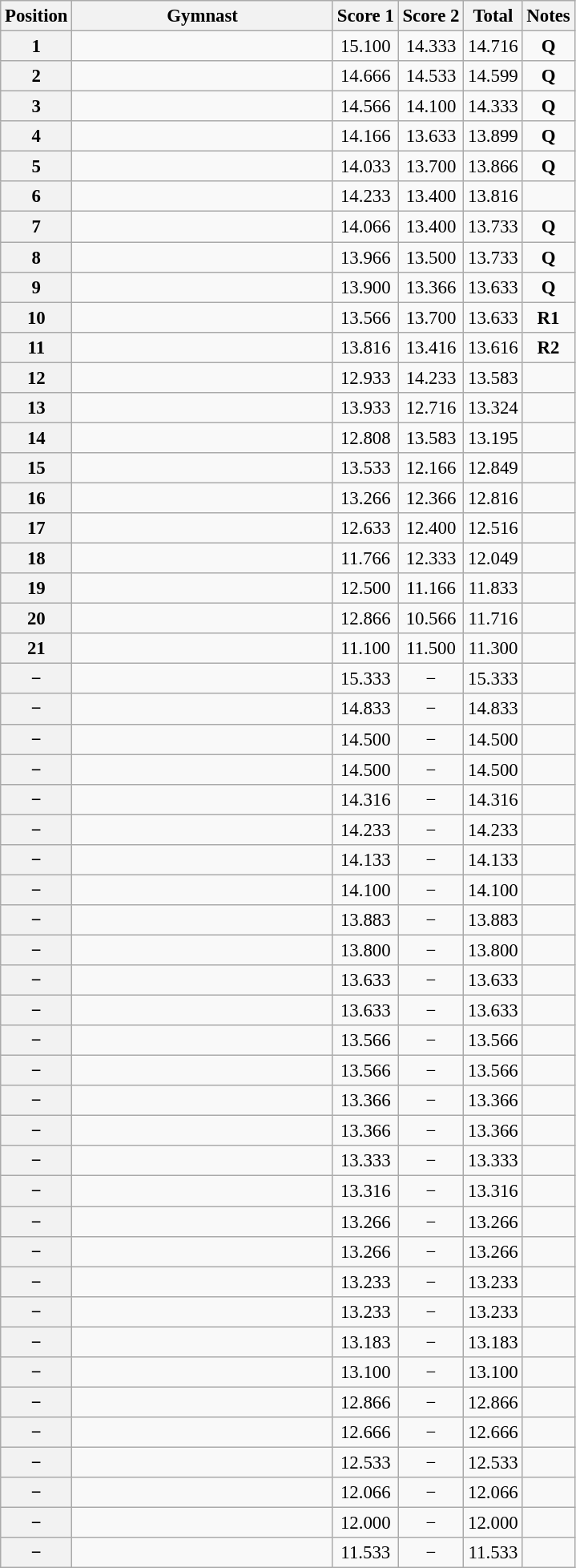<table class="wikitable sortable" style="text-align:center; font-size:95%">
<tr>
<th scope=col>Position</th>
<th scope=col width="210">Gymnast</th>
<th scope=col>Score 1</th>
<th scope=col>Score 2</th>
<th scope=col>Total</th>
<th scope=col>Notes</th>
</tr>
<tr>
<th scope=row>1</th>
<td align="left"></td>
<td>15.100</td>
<td>14.333</td>
<td>14.716</td>
<td><strong>Q</strong></td>
</tr>
<tr>
<th scope=row>2</th>
<td align="left"></td>
<td>14.666</td>
<td>14.533</td>
<td>14.599</td>
<td><strong>Q</strong></td>
</tr>
<tr>
<th scope=row>3</th>
<td align="left"></td>
<td>14.566</td>
<td>14.100</td>
<td>14.333</td>
<td><strong>Q</strong></td>
</tr>
<tr>
<th scope=row>4</th>
<td align="left"></td>
<td>14.166</td>
<td>13.633</td>
<td>13.899</td>
<td><strong>Q</strong></td>
</tr>
<tr>
<th scope=row>5</th>
<td align="left"></td>
<td>14.033</td>
<td>13.700</td>
<td>13.866</td>
<td><strong>Q</strong></td>
</tr>
<tr>
<th scope=row>6</th>
<td align="left"></td>
<td>14.233</td>
<td>13.400</td>
<td>13.816</td>
<td></td>
</tr>
<tr>
<th scope=row>7</th>
<td align="left"></td>
<td>14.066</td>
<td>13.400</td>
<td>13.733</td>
<td><strong>Q</strong></td>
</tr>
<tr>
<th scope=row>8</th>
<td align="left"></td>
<td>13.966</td>
<td>13.500</td>
<td>13.733</td>
<td><strong>Q</strong></td>
</tr>
<tr>
<th scope=row>9</th>
<td align="left"></td>
<td>13.900</td>
<td>13.366</td>
<td>13.633</td>
<td><strong>Q</strong></td>
</tr>
<tr>
<th scope=row>10</th>
<td align="left"></td>
<td>13.566</td>
<td>13.700</td>
<td>13.633</td>
<td><strong>R1</strong></td>
</tr>
<tr>
<th scope=row>11</th>
<td align="left"></td>
<td>13.816</td>
<td>13.416</td>
<td>13.616</td>
<td><strong>R2</strong></td>
</tr>
<tr>
<th scope=row>12</th>
<td align="left"></td>
<td>12.933</td>
<td>14.233</td>
<td>13.583</td>
<td></td>
</tr>
<tr>
<th scope=row>13</th>
<td align="left"></td>
<td>13.933</td>
<td>12.716</td>
<td>13.324</td>
<td></td>
</tr>
<tr>
<th scope=row>14</th>
<td align="left"></td>
<td>12.808</td>
<td>13.583</td>
<td>13.195</td>
<td></td>
</tr>
<tr>
<th scope=row>15</th>
<td align="left"></td>
<td>13.533</td>
<td>12.166</td>
<td>12.849</td>
<td></td>
</tr>
<tr>
<th scope=row>16</th>
<td align="left"></td>
<td>13.266</td>
<td>12.366</td>
<td>12.816</td>
<td></td>
</tr>
<tr>
<th scope=row>17</th>
<td align="left"></td>
<td>12.633</td>
<td>12.400</td>
<td>12.516</td>
<td></td>
</tr>
<tr>
<th scope=row>18</th>
<td align="left"></td>
<td>11.766</td>
<td>12.333</td>
<td>12.049</td>
<td></td>
</tr>
<tr>
<th scope=row>19</th>
<td align="left"></td>
<td>12.500</td>
<td>11.166</td>
<td>11.833</td>
<td></td>
</tr>
<tr>
<th scope=row>20</th>
<td align="left"></td>
<td>12.866</td>
<td>10.566</td>
<td>11.716</td>
<td></td>
</tr>
<tr>
<th scope=row>21</th>
<td align="left"></td>
<td>11.100</td>
<td>11.500</td>
<td>11.300</td>
<td></td>
</tr>
<tr>
<th scope=row>−</th>
<td align="left"></td>
<td>15.333</td>
<td>−</td>
<td>15.333</td>
<td></td>
</tr>
<tr>
<th scope=row>−</th>
<td align="left"></td>
<td>14.833</td>
<td>−</td>
<td>14.833</td>
<td></td>
</tr>
<tr>
<th scope=row>−</th>
<td align="left"></td>
<td>14.500</td>
<td>−</td>
<td>14.500</td>
<td></td>
</tr>
<tr>
<th scope=row>−</th>
<td align="left"></td>
<td>14.500</td>
<td>−</td>
<td>14.500</td>
<td></td>
</tr>
<tr>
<th scope=row>−</th>
<td align="left"></td>
<td>14.316</td>
<td>−</td>
<td>14.316</td>
<td></td>
</tr>
<tr>
<th scope=row>−</th>
<td align="left"></td>
<td>14.233</td>
<td>−</td>
<td>14.233</td>
<td></td>
</tr>
<tr>
<th scope=row>−</th>
<td align="left"></td>
<td>14.133</td>
<td>−</td>
<td>14.133</td>
<td></td>
</tr>
<tr>
<th scope=row>−</th>
<td align="left"></td>
<td>14.100</td>
<td>−</td>
<td>14.100</td>
<td></td>
</tr>
<tr>
<th scope=row>−</th>
<td align="left"></td>
<td>13.883</td>
<td>−</td>
<td>13.883</td>
<td></td>
</tr>
<tr>
<th scope=row>−</th>
<td align="left"></td>
<td>13.800</td>
<td>−</td>
<td>13.800</td>
<td></td>
</tr>
<tr>
<th scope=row>−</th>
<td align="left"></td>
<td>13.633</td>
<td>−</td>
<td>13.633</td>
<td></td>
</tr>
<tr>
<th scope=row>−</th>
<td align="left"></td>
<td>13.633</td>
<td>−</td>
<td>13.633</td>
<td></td>
</tr>
<tr>
<th scope=row>−</th>
<td align="left"></td>
<td>13.566</td>
<td>−</td>
<td>13.566</td>
<td></td>
</tr>
<tr>
<th scope=row>−</th>
<td align="left"></td>
<td>13.566</td>
<td>−</td>
<td>13.566</td>
<td></td>
</tr>
<tr>
<th scope=row>−</th>
<td align="left"></td>
<td>13.366</td>
<td>−</td>
<td>13.366</td>
<td></td>
</tr>
<tr>
<th scope=row>−</th>
<td align="left"></td>
<td>13.366</td>
<td>−</td>
<td>13.366</td>
<td></td>
</tr>
<tr>
<th scope=row>−</th>
<td align="left"></td>
<td>13.333</td>
<td>−</td>
<td>13.333</td>
<td></td>
</tr>
<tr>
<th scope=row>−</th>
<td align="left"></td>
<td>13.316</td>
<td>−</td>
<td>13.316</td>
<td></td>
</tr>
<tr>
<th scope=row>−</th>
<td align="left"></td>
<td>13.266</td>
<td>−</td>
<td>13.266</td>
<td></td>
</tr>
<tr>
<th scope=row>−</th>
<td align="left"></td>
<td>13.266</td>
<td>−</td>
<td>13.266</td>
<td></td>
</tr>
<tr>
<th scope=row>−</th>
<td align="left"></td>
<td>13.233</td>
<td>−</td>
<td>13.233</td>
<td></td>
</tr>
<tr>
<th scope=row>−</th>
<td align="left"></td>
<td>13.233</td>
<td>−</td>
<td>13.233</td>
<td></td>
</tr>
<tr>
<th scope=row>−</th>
<td align="left"></td>
<td>13.183</td>
<td>−</td>
<td>13.183</td>
<td></td>
</tr>
<tr>
<th scope=row>−</th>
<td align="left"></td>
<td>13.100</td>
<td>−</td>
<td>13.100</td>
<td></td>
</tr>
<tr>
<th scope=row>−</th>
<td align="left"></td>
<td>12.866</td>
<td>−</td>
<td>12.866</td>
<td></td>
</tr>
<tr>
<th scope=row>−</th>
<td align="left"></td>
<td>12.666</td>
<td>−</td>
<td>12.666</td>
<td></td>
</tr>
<tr>
<th scope=row>−</th>
<td align="left"></td>
<td>12.533</td>
<td>−</td>
<td>12.533</td>
<td></td>
</tr>
<tr>
<th scope=row>−</th>
<td align="left"></td>
<td>12.066</td>
<td>−</td>
<td>12.066</td>
<td></td>
</tr>
<tr>
<th scope=row>−</th>
<td align="left"></td>
<td>12.000</td>
<td>−</td>
<td>12.000</td>
<td></td>
</tr>
<tr>
<th scope=row>−</th>
<td align="left"></td>
<td>11.533</td>
<td>−</td>
<td>11.533</td>
<td></td>
</tr>
</table>
